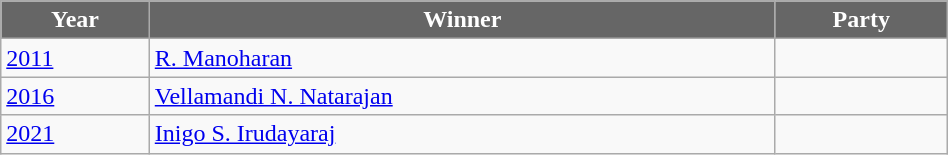<table class="wikitable" width="50%">
<tr>
<th style="background-color:#666666; color:white">Year</th>
<th style="background-color:#666666; color:white">Winner</th>
<th style="background-color:#666666; color:white" colspan="2">Party</th>
</tr>
<tr>
<td><a href='#'>2011</a></td>
<td><a href='#'>R. Manoharan</a></td>
<td></td>
</tr>
<tr>
<td><a href='#'>2016</a></td>
<td><a href='#'>Vellamandi N. Natarajan</a></td>
</tr>
<tr>
<td><a href='#'>2021</a></td>
<td><a href='#'>Inigo S. Irudayaraj</a></td>
<td></td>
</tr>
</table>
